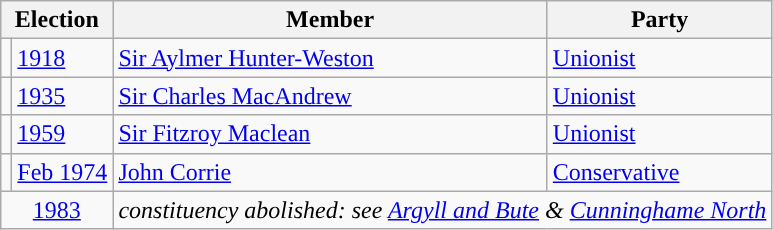<table class="wikitable">
<tr>
<th colspan="2">Election</th>
<th>Member</th>
<th>Party</th>
</tr>
<tr>
<td style="color:inherit;background-color: "></td>
<td><a href='#'>1918</a></td>
<td><a href='#'>Sir Aylmer Hunter-Weston</a></td>
<td><a href='#'>Unionist</a></td>
</tr>
<tr>
<td style="color:inherit;background-color: "></td>
<td><a href='#'>1935</a></td>
<td><a href='#'>Sir Charles MacAndrew</a></td>
<td><a href='#'>Unionist</a></td>
</tr>
<tr>
<td style="color:inherit;background-color: "></td>
<td><a href='#'>1959</a></td>
<td><a href='#'>Sir Fitzroy Maclean</a></td>
<td><a href='#'>Unionist</a></td>
</tr>
<tr>
<td style="color:inherit;background-color: "></td>
<td><a href='#'>Feb 1974</a></td>
<td><a href='#'>John Corrie</a></td>
<td><a href='#'>Conservative</a></td>
</tr>
<tr>
<td colspan="2" align="center"><a href='#'>1983</a></td>
<td colspan="2"><em>constituency abolished: see <a href='#'>Argyll and Bute</a> & <a href='#'>Cunninghame North</a></em></td>
</tr>
</table>
